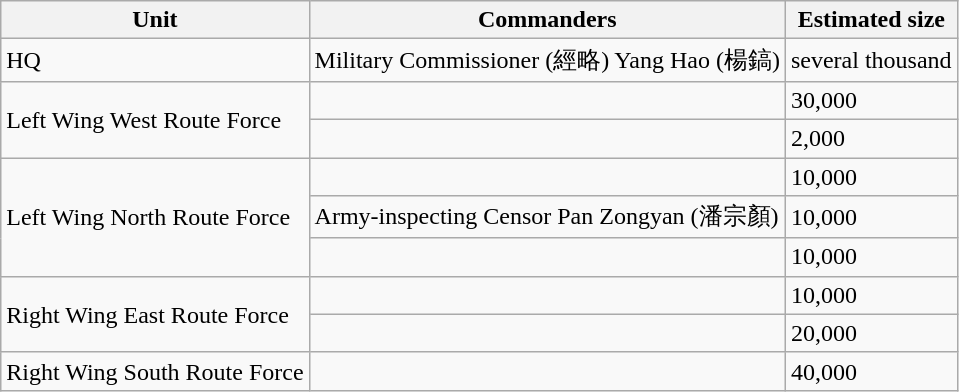<table class="wikitable">
<tr>
<th>Unit</th>
<th>Commanders</th>
<th>Estimated size</th>
</tr>
<tr>
<td>HQ</td>
<td>Military Commissioner (經略) Yang Hao (楊鎬)</td>
<td>several thousand</td>
</tr>
<tr>
<td rowspan="2">Left Wing West Route Force</td>
<td></td>
<td>30,000</td>
</tr>
<tr>
<td></td>
<td>2,000</td>
</tr>
<tr>
<td rowspan="3">Left Wing North Route Force</td>
<td></td>
<td>10,000</td>
</tr>
<tr>
<td>Army-inspecting Censor Pan Zongyan (潘宗顏)</td>
<td>10,000</td>
</tr>
<tr>
<td></td>
<td>10,000</td>
</tr>
<tr>
<td rowspan="2">Right Wing East Route Force</td>
<td></td>
<td>10,000</td>
</tr>
<tr>
<td></td>
<td>20,000</td>
</tr>
<tr>
<td>Right Wing South Route Force</td>
<td></td>
<td>40,000</td>
</tr>
</table>
